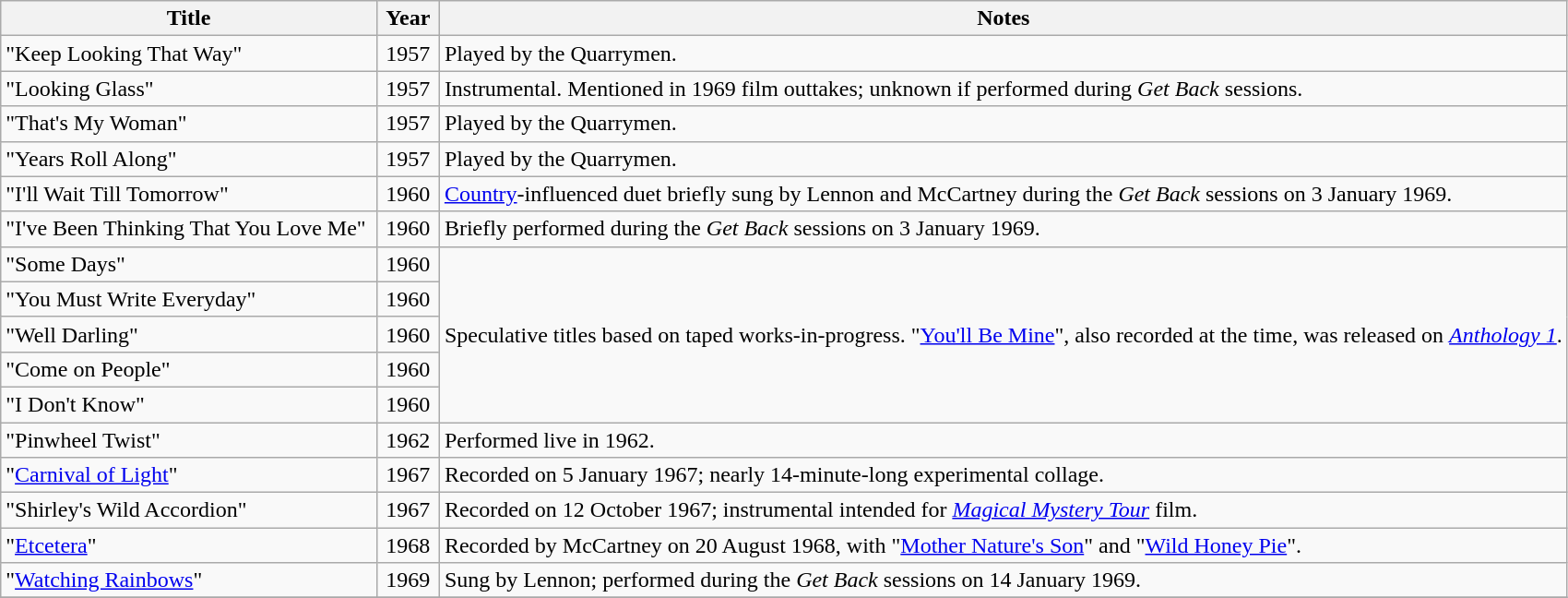<table class="wikitable sortable">
<tr>
<th style="width:24%">Title</th>
<th>Year</th>
<th style="width:72%">Notes</th>
</tr>
<tr>
<td>"Keep Looking That Way"</td>
<td style="text-align:center;">1957</td>
<td>Played by the Quarrymen.</td>
</tr>
<tr>
<td>"Looking Glass"</td>
<td style="text-align:center;">1957</td>
<td>Instrumental. Mentioned in 1969 film outtakes; unknown if performed during <em>Get Back</em> sessions.</td>
</tr>
<tr>
<td>"That's My Woman"</td>
<td style="text-align:center;">1957</td>
<td>Played by the Quarrymen.</td>
</tr>
<tr>
<td>"Years Roll Along"</td>
<td style="text-align:center;">1957</td>
<td>Played by the Quarrymen.</td>
</tr>
<tr>
<td>"I'll Wait Till Tomorrow"</td>
<td style="text-align:center;">1960</td>
<td><a href='#'>Country</a>-influenced duet briefly sung by Lennon and McCartney during the <em>Get Back</em> sessions on 3 January 1969.</td>
</tr>
<tr>
<td>"I've Been Thinking That You Love Me"</td>
<td style="text-align:center;">1960</td>
<td>Briefly performed during the <em>Get Back</em> sessions on 3 January 1969.</td>
</tr>
<tr>
<td>"Some Days"</td>
<td style="text-align:center;">1960</td>
<td rowspan=5>Speculative titles based on taped works-in-progress. "<a href='#'>You'll Be Mine</a>", also recorded at the time, was released on <em><a href='#'>Anthology 1</a></em>.</td>
</tr>
<tr>
<td>"You Must Write Everyday"</td>
<td style="text-align:center;">1960</td>
</tr>
<tr>
<td>"Well Darling"</td>
<td style="text-align:center;">1960</td>
</tr>
<tr>
<td>"Come on People"</td>
<td style="text-align:center;">1960</td>
</tr>
<tr>
<td>"I Don't Know"</td>
<td style="text-align:center;">1960</td>
</tr>
<tr>
<td>"Pinwheel Twist"</td>
<td style="text-align:center;">1962</td>
<td>Performed live in 1962.</td>
</tr>
<tr>
<td>"<a href='#'>Carnival of Light</a>"</td>
<td style="text-align:center;">1967</td>
<td>Recorded on 5 January 1967; nearly 14-minute-long experimental collage.</td>
</tr>
<tr>
<td>"Shirley's Wild Accordion"</td>
<td style="text-align:center;">1967</td>
<td>Recorded on 12 October 1967; instrumental intended for <em><a href='#'>Magical Mystery Tour</a></em> film.</td>
</tr>
<tr>
<td>"<a href='#'>Etcetera</a>"</td>
<td style="text-align:center;">1968</td>
<td>Recorded by McCartney on 20 August 1968, with "<a href='#'>Mother Nature's Son</a>" and "<a href='#'>Wild Honey Pie</a>".</td>
</tr>
<tr>
<td>"<a href='#'>Watching Rainbows</a>"</td>
<td style="text-align:center;">1969</td>
<td>Sung by Lennon; performed during the <em>Get Back</em> sessions on 14 January 1969.</td>
</tr>
<tr>
</tr>
</table>
